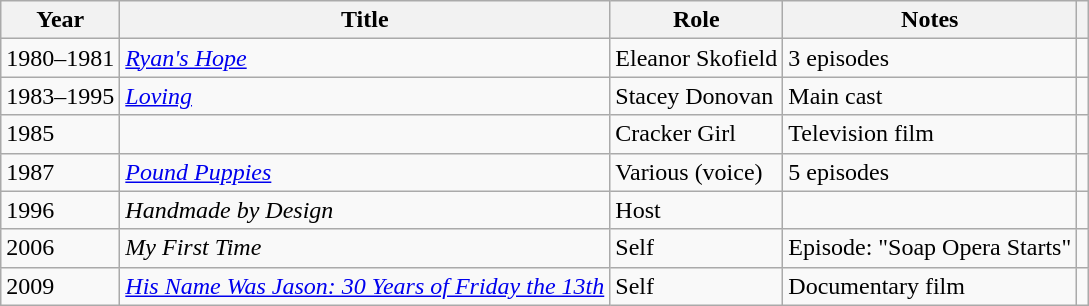<table class="wikitable sortable">
<tr>
<th>Year</th>
<th>Title</th>
<th>Role</th>
<th class="unsortable">Notes</th>
<th class="unsortable"></th>
</tr>
<tr>
<td>1980–1981</td>
<td><em><a href='#'>Ryan's Hope</a></em></td>
<td>Eleanor Skofield</td>
<td>3 episodes</td>
<td style="text-align:center;"></td>
</tr>
<tr>
<td>1983–1995</td>
<td><em><a href='#'>Loving</a></em></td>
<td>Stacey Donovan</td>
<td>Main cast</td>
<td style="text-align:center;"></td>
</tr>
<tr>
<td>1985</td>
<td><em></em></td>
<td>Cracker Girl</td>
<td>Television film</td>
<td style="text-align:center;"></td>
</tr>
<tr>
<td>1987</td>
<td><em><a href='#'>Pound Puppies</a></em></td>
<td>Various (voice)</td>
<td>5 episodes</td>
<td style="text-align:center;"></td>
</tr>
<tr>
<td>1996</td>
<td><em>Handmade by Design</em></td>
<td>Host</td>
<td></td>
<td style="text-align:center;"></td>
</tr>
<tr>
<td>2006</td>
<td><em>My First Time</em></td>
<td>Self</td>
<td>Episode: "Soap Opera Starts"</td>
<td style="text-align:center;"></td>
</tr>
<tr>
<td>2009</td>
<td><em><a href='#'>His Name Was Jason: 30 Years of Friday the 13th</a></em></td>
<td>Self</td>
<td>Documentary film</td>
<td style="text-align:center;"></td>
</tr>
</table>
